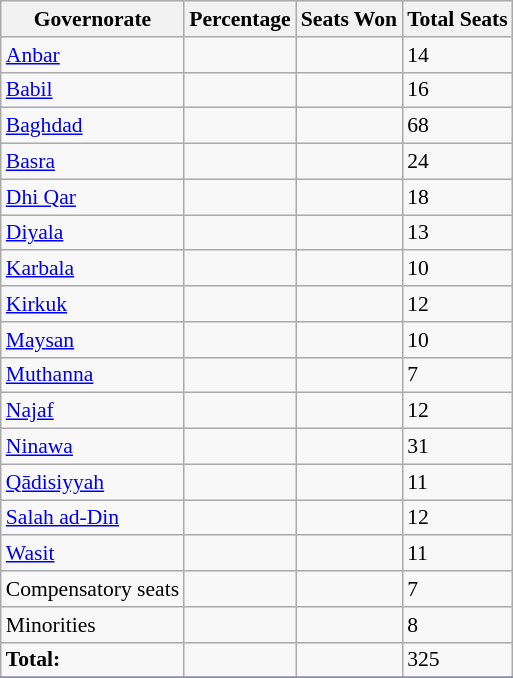<table class=wikitable style="border:1px solid #8888aa; background-color:#f8f8f8; padding:0px; font-size:90%;">
<tr>
<th>Governorate</th>
<th>Percentage</th>
<th>Seats Won</th>
<th>Total Seats</th>
</tr>
<tr>
<td><a href='#'>Anbar</a></td>
<td></td>
<td></td>
<td>14</td>
</tr>
<tr>
<td><a href='#'>Babil</a></td>
<td></td>
<td></td>
<td>16</td>
</tr>
<tr>
<td><a href='#'>Baghdad</a></td>
<td></td>
<td></td>
<td>68</td>
</tr>
<tr>
<td><a href='#'>Basra</a></td>
<td></td>
<td></td>
<td>24</td>
</tr>
<tr>
<td><a href='#'>Dhi Qar</a></td>
<td></td>
<td></td>
<td>18</td>
</tr>
<tr>
<td><a href='#'>Diyala</a></td>
<td></td>
<td></td>
<td>13</td>
</tr>
<tr>
<td><a href='#'>Karbala</a></td>
<td></td>
<td></td>
<td>10</td>
</tr>
<tr>
<td><a href='#'>Kirkuk</a></td>
<td></td>
<td></td>
<td>12</td>
</tr>
<tr>
<td><a href='#'>Maysan</a></td>
<td></td>
<td></td>
<td>10</td>
</tr>
<tr>
<td><a href='#'>Muthanna</a></td>
<td></td>
<td></td>
<td>7</td>
</tr>
<tr>
<td><a href='#'>Najaf</a></td>
<td></td>
<td></td>
<td>12</td>
</tr>
<tr>
<td><a href='#'>Ninawa</a></td>
<td></td>
<td></td>
<td>31</td>
</tr>
<tr>
<td><a href='#'>Qādisiyyah</a></td>
<td></td>
<td></td>
<td>11</td>
</tr>
<tr>
<td><a href='#'>Salah ad-Din</a></td>
<td></td>
<td></td>
<td>12</td>
</tr>
<tr>
<td><a href='#'>Wasit</a></td>
<td></td>
<td></td>
<td>11</td>
</tr>
<tr>
<td>Compensatory seats</td>
<td></td>
<td></td>
<td>7</td>
</tr>
<tr>
<td>Minorities</td>
<td></td>
<td></td>
<td>8</td>
</tr>
<tr>
<td><strong>Total:</strong></td>
<td></td>
<td></td>
<td>325</td>
</tr>
<tr>
</tr>
</table>
